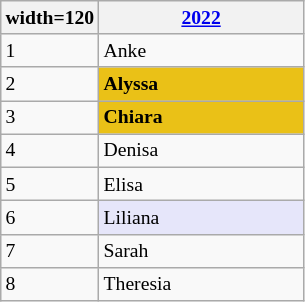<table class="wikitable" style="font-size: 82%">
<tr>
<th>width=120 </th>
<th ! width=130><a href='#'>2022</a></th>
</tr>
<tr>
<td>1</td>
<td>Anke</td>
</tr>
<tr>
<td>2</td>
<td bgcolor=#EAC117><strong>Alyssa</strong></td>
</tr>
<tr>
<td>3</td>
<td bgcolor=#EAC117><strong>Chiara</strong></td>
</tr>
<tr>
<td>4</td>
<td>Denisa</td>
</tr>
<tr>
<td>5</td>
<td>Elisa</td>
</tr>
<tr>
<td>6</td>
<td bgcolor=#E6E6FA>Liliana</td>
</tr>
<tr>
<td>7</td>
<td>Sarah</td>
</tr>
<tr>
<td>8</td>
<td>Theresia</td>
</tr>
</table>
